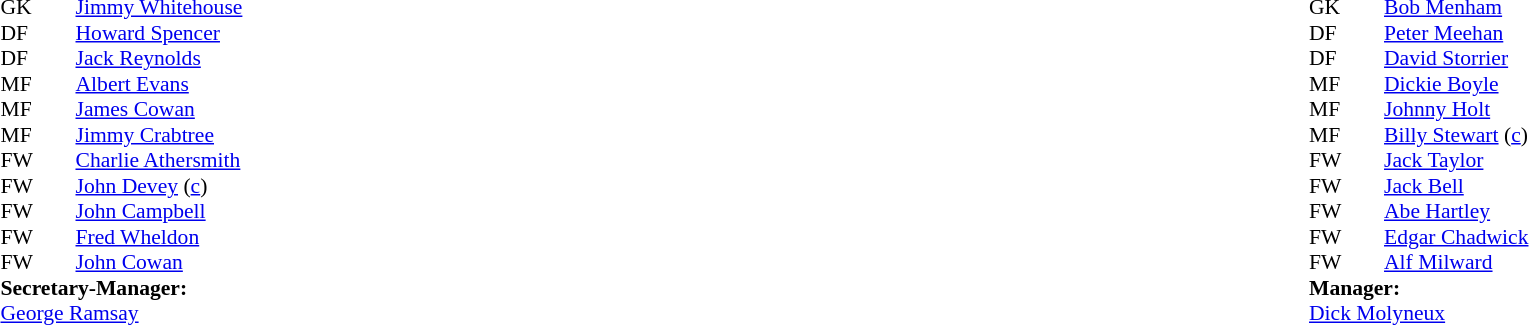<table width="100%">
<tr>
<td valign="top" width="50%"><br><table style="font-size: 90%" cellspacing="0" cellpadding="0">
<tr>
<td colspan="4"></td>
</tr>
<tr>
<th width="25"></th>
<th width="25"></th>
</tr>
<tr>
<td>GK</td>
<td><strong> </strong></td>
<td><a href='#'>Jimmy Whitehouse</a></td>
</tr>
<tr>
<td>DF</td>
<td><strong> </strong></td>
<td><a href='#'>Howard Spencer</a></td>
</tr>
<tr>
<td>DF</td>
<td><strong> </strong></td>
<td><a href='#'>Jack Reynolds</a></td>
</tr>
<tr>
<td>MF</td>
<td><strong> </strong></td>
<td><a href='#'>Albert Evans</a></td>
</tr>
<tr>
<td>MF</td>
<td><strong> </strong></td>
<td><a href='#'>James Cowan</a></td>
</tr>
<tr>
<td>MF</td>
<td><strong> </strong></td>
<td><a href='#'>Jimmy Crabtree</a></td>
</tr>
<tr>
<td>FW</td>
<td><strong> </strong></td>
<td><a href='#'>Charlie Athersmith</a></td>
</tr>
<tr>
<td>FW</td>
<td><strong> </strong></td>
<td><a href='#'>John Devey</a> (<a href='#'>c</a>)</td>
</tr>
<tr>
<td>FW</td>
<td><strong> </strong></td>
<td><a href='#'>John Campbell</a></td>
</tr>
<tr>
<td>FW</td>
<td><strong> </strong></td>
<td><a href='#'>Fred Wheldon</a></td>
</tr>
<tr>
<td>FW</td>
<td><strong> </strong></td>
<td><a href='#'>John Cowan</a></td>
</tr>
<tr>
<td colspan="4"><strong>Secretary-Manager:</strong></td>
</tr>
<tr>
<td colspan="4"><a href='#'>George Ramsay</a></td>
</tr>
</table>
</td>
<td valign="top"></td>
<td valign="top" width="50%"><br><table style="font-size: 90%" cellspacing="0" cellpadding="0" align=center>
<tr>
<td colspan="4"></td>
</tr>
<tr>
<th width="25"></th>
<th width="25"></th>
</tr>
<tr>
<td>GK</td>
<td><strong> </strong></td>
<td><a href='#'>Bob Menham</a></td>
</tr>
<tr>
<td>DF</td>
<td><strong> </strong></td>
<td><a href='#'>Peter Meehan</a></td>
</tr>
<tr>
<td>DF</td>
<td><strong> </strong></td>
<td><a href='#'>David Storrier</a></td>
</tr>
<tr>
<td>MF</td>
<td><strong> </strong></td>
<td><a href='#'>Dickie Boyle</a></td>
</tr>
<tr>
<td>MF</td>
<td><strong> </strong></td>
<td><a href='#'>Johnny Holt</a></td>
</tr>
<tr>
<td>MF</td>
<td><strong> </strong></td>
<td><a href='#'>Billy Stewart</a>  (<a href='#'>c</a>)</td>
</tr>
<tr>
<td>FW</td>
<td><strong> </strong></td>
<td><a href='#'>Jack Taylor</a></td>
</tr>
<tr>
<td>FW</td>
<td><strong> </strong></td>
<td><a href='#'>Jack Bell</a></td>
</tr>
<tr>
<td>FW</td>
<td><strong> </strong></td>
<td><a href='#'>Abe Hartley</a></td>
</tr>
<tr>
<td>FW</td>
<td><strong> </strong></td>
<td><a href='#'>Edgar Chadwick</a></td>
</tr>
<tr>
<td>FW</td>
<td><strong> </strong></td>
<td><a href='#'>Alf Milward</a></td>
</tr>
<tr>
<td colspan=4><strong>Manager:</strong></td>
</tr>
<tr>
<td colspan="4"><a href='#'>Dick Molyneux</a></td>
</tr>
</table>
</td>
</tr>
</table>
